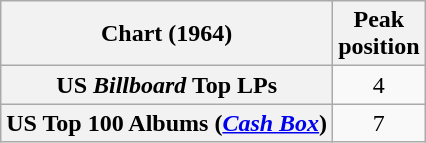<table class="wikitable sortable plainrowheaders" style="text-align:center">
<tr>
<th scope="col">Chart (1964)</th>
<th scope="col">Peak<br>position</th>
</tr>
<tr>
<th scope="row">US <em>Billboard</em> Top LPs</th>
<td style="text-align:center;">4</td>
</tr>
<tr>
<th scope="row">US Top 100 Albums (<a href='#'><em>Cash Box</em></a>)</th>
<td style="text-align:center;">7</td>
</tr>
</table>
